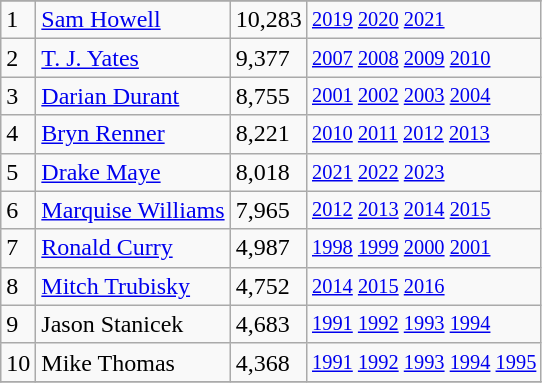<table class="wikitable">
<tr>
</tr>
<tr>
<td>1</td>
<td><a href='#'>Sam Howell</a></td>
<td>10,283</td>
<td style="font-size:85%;"><a href='#'>2019</a> <a href='#'>2020</a> <a href='#'>2021</a></td>
</tr>
<tr>
<td>2</td>
<td><a href='#'>T. J. Yates</a></td>
<td>9,377</td>
<td style="font-size:85%;"><a href='#'>2007</a> <a href='#'>2008</a> <a href='#'>2009</a> <a href='#'>2010</a></td>
</tr>
<tr>
<td>3</td>
<td><a href='#'>Darian Durant</a></td>
<td>8,755</td>
<td style="font-size:85%;"><a href='#'>2001</a> <a href='#'>2002</a> <a href='#'>2003</a> <a href='#'>2004</a></td>
</tr>
<tr>
<td>4</td>
<td><a href='#'>Bryn Renner</a></td>
<td>8,221</td>
<td style="font-size:85%;"><a href='#'>2010</a> <a href='#'>2011</a> <a href='#'>2012</a> <a href='#'>2013</a></td>
</tr>
<tr>
<td>5</td>
<td><a href='#'>Drake Maye</a></td>
<td>8,018</td>
<td style="font-size:85%;"><a href='#'>2021</a> <a href='#'>2022</a> <a href='#'>2023</a></td>
</tr>
<tr>
<td>6</td>
<td><a href='#'>Marquise Williams</a></td>
<td>7,965</td>
<td style="font-size:85%;"><a href='#'>2012</a> <a href='#'>2013</a> <a href='#'>2014</a> <a href='#'>2015</a></td>
</tr>
<tr>
<td>7</td>
<td><a href='#'>Ronald Curry</a></td>
<td>4,987</td>
<td style="font-size:85%;"><a href='#'>1998</a> <a href='#'>1999</a> <a href='#'>2000</a> <a href='#'>2001</a></td>
</tr>
<tr>
<td>8</td>
<td><a href='#'>Mitch Trubisky</a></td>
<td>4,752</td>
<td style="font-size:85%;"><a href='#'>2014</a> <a href='#'>2015</a> <a href='#'>2016</a></td>
</tr>
<tr>
<td>9</td>
<td>Jason Stanicek</td>
<td>4,683</td>
<td style="font-size:85%;"><a href='#'>1991</a> <a href='#'>1992</a> <a href='#'>1993</a> <a href='#'>1994</a></td>
</tr>
<tr>
<td>10</td>
<td>Mike Thomas</td>
<td>4,368</td>
<td style="font-size:85%;"><a href='#'>1991</a> <a href='#'>1992</a> <a href='#'>1993</a> <a href='#'>1994</a> <a href='#'>1995</a></td>
</tr>
<tr>
</tr>
</table>
